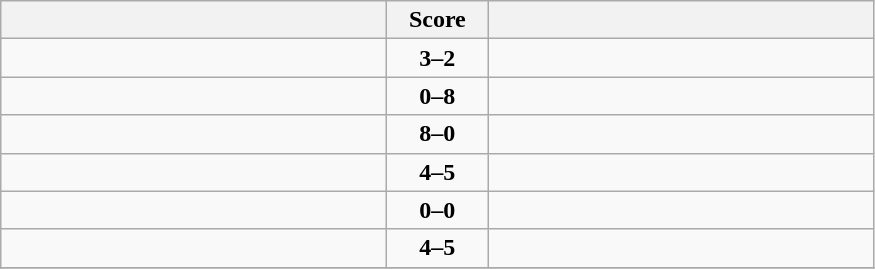<table class="wikitable" style="text-align: center; font-size:100% ">
<tr>
<th align="right" width="250"></th>
<th width="60">Score</th>
<th align="left" width="250"></th>
</tr>
<tr>
<td align=left><strong></strong></td>
<td align=center><strong>3–2</strong></td>
<td align=left></td>
</tr>
<tr>
<td align=left></td>
<td align=center><strong>0–8</strong></td>
<td align=left><strong></strong></td>
</tr>
<tr>
<td align=left><strong></strong></td>
<td align=center><strong>8–0</strong></td>
<td align=left></td>
</tr>
<tr>
<td align=left></td>
<td align=center><strong>4–5</strong></td>
<td align=left><strong></strong></td>
</tr>
<tr>
<td align=left></td>
<td align=center><strong>0–0</strong></td>
<td align=left></td>
</tr>
<tr>
<td align=left></td>
<td align=center><strong>4–5</strong></td>
<td align=left><strong></strong></td>
</tr>
<tr>
</tr>
</table>
